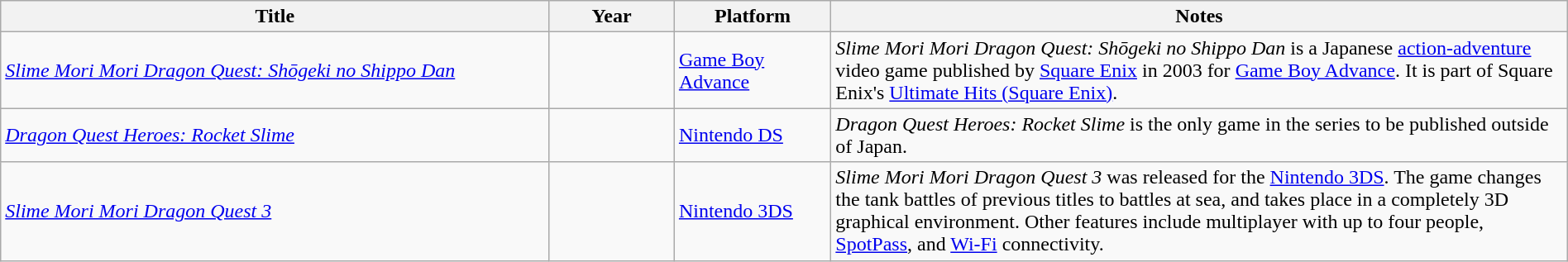<table style="width:100%;" class="wikitable">
<tr>
<th style="width:35%;">Title</th>
<th style="width:8%;">Year</th>
<th style="width:10%;">Platform</th>
<th style="width:47%;">Notes</th>
</tr>
<tr>
<td><em><a href='#'>Slime Mori Mori Dragon Quest: Shōgeki no Shippo Dan</a></em></td>
<td></td>
<td><a href='#'>Game Boy Advance</a></td>
<td><em>Slime Mori Mori Dragon Quest: Shōgeki no Shippo Dan</em> is a Japanese <a href='#'>action-adventure</a> video game published by <a href='#'>Square Enix</a> in 2003 for <a href='#'>Game Boy Advance</a>. It is part of Square Enix's <a href='#'>Ultimate Hits (Square Enix)</a>.</td>
</tr>
<tr>
<td><em><a href='#'>Dragon Quest Heroes: Rocket Slime</a></em></td>
<td></td>
<td><a href='#'>Nintendo DS</a></td>
<td><em>Dragon Quest Heroes: Rocket Slime</em> is the only game in the series to be published outside of Japan.</td>
</tr>
<tr>
<td><em><a href='#'>Slime Mori Mori Dragon Quest 3</a></em></td>
<td></td>
<td><a href='#'>Nintendo 3DS</a></td>
<td><em>Slime Mori Mori Dragon Quest 3</em> was released for the <a href='#'>Nintendo 3DS</a>. The game changes the tank battles of previous titles to battles at sea, and takes place in a completely 3D graphical environment. Other features include multiplayer with up to four people, <a href='#'>SpotPass</a>, and <a href='#'>Wi-Fi</a> connectivity.</td>
</tr>
</table>
